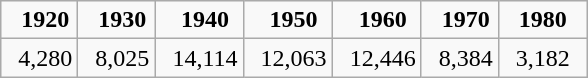<table class="wikitable">
<tr>
<td align=center>  <strong>1920</strong></td>
<td align=center>  <strong>1930</strong></td>
<td align=center>  <strong>1940</strong></td>
<td align=center>  <strong>1950</strong></td>
<td align=center>  <strong>1960</strong></td>
<td align=center>  <strong>1970</strong></td>
<td align=center>  <strong>1980</strong>  </td>
</tr>
<tr>
<td align=center>  4,280</td>
<td align=center>  8,025</td>
<td align=center>  14,114</td>
<td align=center>  12,063</td>
<td align=center>  12,446</td>
<td align=center>  8,384</td>
<td align=center>  3,182  </td>
</tr>
</table>
